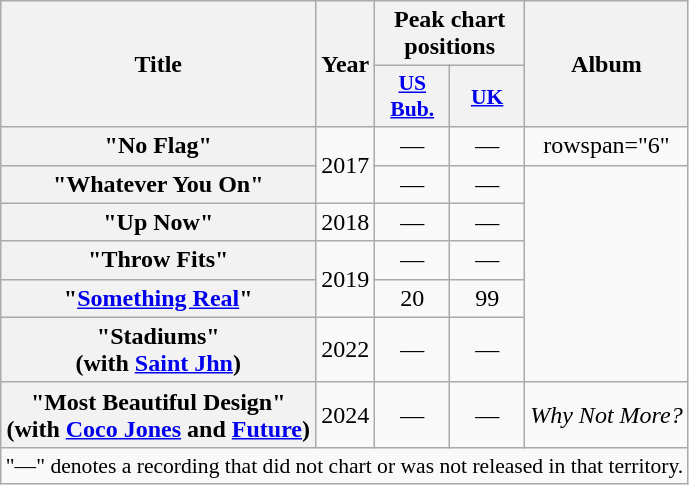<table class="wikitable plainrowheaders" style="text-align:center;">
<tr>
<th rowspan="2">Title</th>
<th rowspan="2">Year</th>
<th colspan="2">Peak chart positions</th>
<th rowspan="2">Album</th>
</tr>
<tr>
<th scope="col" style="width:3em;font-size:90%;"><a href='#'>US<br>Bub.</a></th>
<th scope="col" style="width:3em;font-size:90%;"><a href='#'>UK</a></th>
</tr>
<tr>
<th scope="row">"No Flag"<br></th>
<td rowspan="2">2017</td>
<td>—</td>
<td —>—</td>
<td>rowspan="6" </td>
</tr>
<tr>
<th scope="row">"Whatever You On"<br></th>
<td>—</td>
<td>—</td>
</tr>
<tr>
<th scope="row">"Up Now"<br></th>
<td>2018</td>
<td>—</td>
<td>—</td>
</tr>
<tr>
<th scope="row">"Throw Fits"<br></th>
<td rowspan="2">2019</td>
<td>—</td>
<td>—</td>
</tr>
<tr>
<th scope="row">"<a href='#'>Something Real</a>"<br></th>
<td>20<br></td>
<td>99<br></td>
</tr>
<tr>
<th scope="row">"Stadiums"<br><span>(with <a href='#'>Saint Jhn</a>)</span></th>
<td>2022</td>
<td>—</td>
<td>—</td>
</tr>
<tr>
<th scope="row">"Most Beautiful Design"<br><span>(with <a href='#'>Coco Jones</a> and <a href='#'>Future</a>)</span></th>
<td>2024</td>
<td>—</td>
<td>—</td>
<td><em>Why Not More?</em></td>
</tr>
<tr>
<td style="font-size:90%" colspan="9">"—" denotes a recording that did not chart or was not released in that territory.</td>
</tr>
</table>
